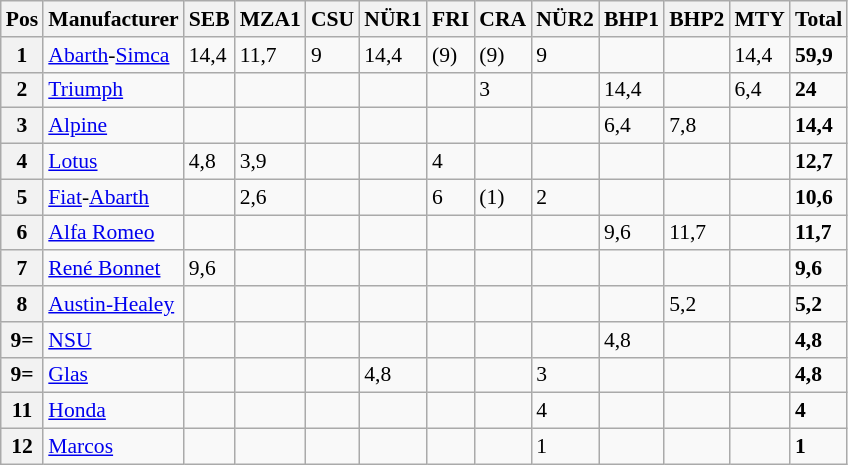<table class="wikitable" style="font-size: 90%;">
<tr>
<th>Pos</th>
<th>Manufacturer</th>
<th> SEB</th>
<th> MZA1</th>
<th> CSU</th>
<th> NÜR1</th>
<th> FRI</th>
<th> CRA</th>
<th> NÜR2</th>
<th> BHP1</th>
<th> BHP2</th>
<th> MTY</th>
<th>Total</th>
</tr>
<tr>
<th>1</th>
<td><a href='#'>Abarth</a>-<a href='#'>Simca</a></td>
<td>14,4</td>
<td>11,7</td>
<td>9</td>
<td>14,4</td>
<td>(9)</td>
<td>(9)</td>
<td>9</td>
<td></td>
<td></td>
<td>14,4</td>
<td><strong>59,9</strong></td>
</tr>
<tr>
<th>2</th>
<td><a href='#'>Triumph</a></td>
<td></td>
<td></td>
<td></td>
<td></td>
<td></td>
<td>3</td>
<td></td>
<td>14,4</td>
<td></td>
<td>6,4</td>
<td><strong>24</strong></td>
</tr>
<tr>
<th>3</th>
<td><a href='#'>Alpine</a></td>
<td></td>
<td></td>
<td></td>
<td></td>
<td></td>
<td></td>
<td></td>
<td>6,4</td>
<td>7,8</td>
<td></td>
<td><strong>14,4</strong></td>
</tr>
<tr>
<th>4</th>
<td><a href='#'>Lotus</a></td>
<td>4,8</td>
<td>3,9</td>
<td></td>
<td></td>
<td>4</td>
<td></td>
<td></td>
<td></td>
<td></td>
<td></td>
<td><strong>12,7</strong></td>
</tr>
<tr>
<th>5</th>
<td><a href='#'>Fiat</a>-<a href='#'>Abarth</a></td>
<td></td>
<td>2,6</td>
<td></td>
<td></td>
<td>6</td>
<td>(1)</td>
<td>2</td>
<td></td>
<td></td>
<td></td>
<td><strong>10,6</strong></td>
</tr>
<tr>
<th>6</th>
<td><a href='#'>Alfa Romeo</a></td>
<td></td>
<td></td>
<td></td>
<td></td>
<td></td>
<td></td>
<td></td>
<td>9,6</td>
<td>11,7</td>
<td></td>
<td><strong>11,7</strong></td>
</tr>
<tr>
<th>7</th>
<td><a href='#'>René Bonnet</a></td>
<td>9,6</td>
<td></td>
<td></td>
<td></td>
<td></td>
<td></td>
<td></td>
<td></td>
<td></td>
<td></td>
<td><strong>9,6</strong></td>
</tr>
<tr>
<th>8</th>
<td><a href='#'>Austin-Healey</a></td>
<td></td>
<td></td>
<td></td>
<td></td>
<td></td>
<td></td>
<td></td>
<td></td>
<td>5,2</td>
<td></td>
<td><strong>5,2</strong></td>
</tr>
<tr>
<th>9=</th>
<td><a href='#'>NSU</a></td>
<td></td>
<td></td>
<td></td>
<td></td>
<td></td>
<td></td>
<td></td>
<td>4,8</td>
<td></td>
<td></td>
<td><strong>4,8</strong></td>
</tr>
<tr>
<th>9=</th>
<td><a href='#'>Glas</a></td>
<td></td>
<td></td>
<td></td>
<td>4,8</td>
<td></td>
<td></td>
<td>3</td>
<td></td>
<td></td>
<td></td>
<td><strong>4,8</strong></td>
</tr>
<tr>
<th>11</th>
<td><a href='#'>Honda</a></td>
<td></td>
<td></td>
<td></td>
<td></td>
<td></td>
<td></td>
<td>4</td>
<td></td>
<td></td>
<td></td>
<td><strong>4</strong></td>
</tr>
<tr>
<th>12</th>
<td><a href='#'>Marcos</a></td>
<td></td>
<td></td>
<td></td>
<td></td>
<td></td>
<td></td>
<td>1</td>
<td></td>
<td></td>
<td></td>
<td><strong>1</strong></td>
</tr>
</table>
